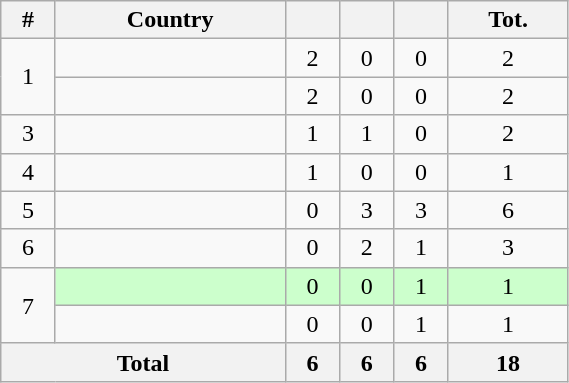<table class="wikitable" width=30% style="font-size:100%; text-align:center;">
<tr>
<th>#</th>
<th>Country</th>
<th></th>
<th></th>
<th></th>
<th>Tot.</th>
</tr>
<tr>
<td rowspan=2>1</td>
<td align=left></td>
<td>2</td>
<td>0</td>
<td>0</td>
<td>2</td>
</tr>
<tr>
<td align=left></td>
<td>2</td>
<td>0</td>
<td>0</td>
<td>2</td>
</tr>
<tr>
<td>3</td>
<td align=left></td>
<td>1</td>
<td>1</td>
<td>0</td>
<td>2</td>
</tr>
<tr>
<td>4</td>
<td align=left></td>
<td>1</td>
<td>0</td>
<td>0</td>
<td>1</td>
</tr>
<tr>
<td>5</td>
<td align=left></td>
<td>0</td>
<td>3</td>
<td>3</td>
<td>6</td>
</tr>
<tr>
<td>6</td>
<td align=left></td>
<td>0</td>
<td>2</td>
<td>1</td>
<td>3</td>
</tr>
<tr>
<td rowspan=2>7</td>
<td align=left bgcolor=#ccffcc></td>
<td bgcolor=#ccffcc>0</td>
<td bgcolor=#ccffcc>0</td>
<td bgcolor=#ccffcc>1</td>
<td bgcolor=#ccffcc>1</td>
</tr>
<tr>
<td align=left></td>
<td>0</td>
<td>0</td>
<td>1</td>
<td>1</td>
</tr>
<tr class="sortbottom">
<th colspan=2>Total</th>
<th>6</th>
<th>6</th>
<th>6</th>
<th>18</th>
</tr>
</table>
